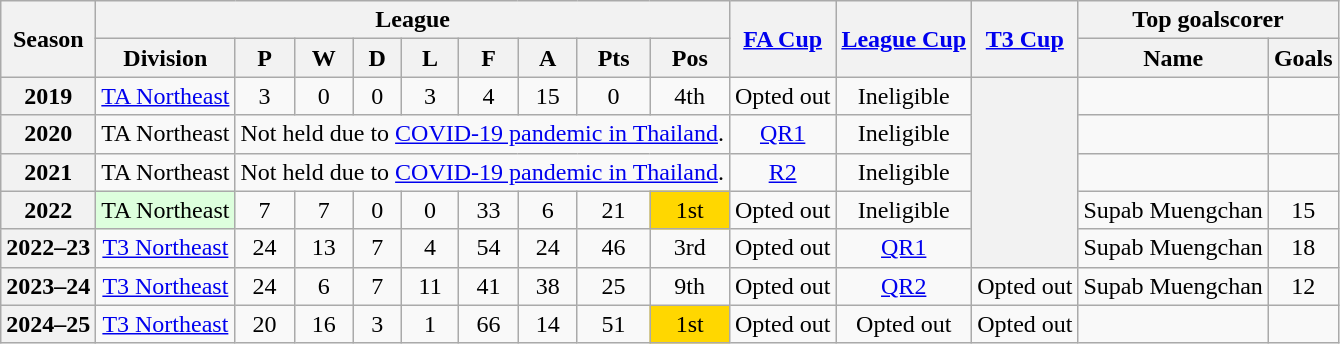<table class="wikitable" style="text-align: center">
<tr>
<th rowspan=2>Season</th>
<th colspan=9>League</th>
<th rowspan=2><a href='#'>FA Cup</a></th>
<th rowspan=2><a href='#'>League Cup</a></th>
<th rowspan=2><a href='#'>T3 Cup</a></th>
<th colspan=2>Top goalscorer</th>
</tr>
<tr>
<th>Division</th>
<th>P</th>
<th>W</th>
<th>D</th>
<th>L</th>
<th>F</th>
<th>A</th>
<th>Pts</th>
<th>Pos</th>
<th>Name</th>
<th>Goals</th>
</tr>
<tr>
<th>2019</th>
<td><a href='#'>TA Northeast</a></td>
<td>3</td>
<td>0</td>
<td>0</td>
<td>3</td>
<td>4</td>
<td>15</td>
<td>0</td>
<td>4th</td>
<td>Opted out</td>
<td>Ineligible</td>
<th rowspan="5"></th>
<td></td>
<td></td>
</tr>
<tr>
<th>2020</th>
<td>TA Northeast</td>
<td colspan="8">Not held due to <a href='#'>COVID-19 pandemic in Thailand</a>.</td>
<td><a href='#'>QR1</a></td>
<td>Ineligible</td>
<td></td>
<td></td>
</tr>
<tr>
<th>2021</th>
<td>TA Northeast</td>
<td colspan="8">Not held due to <a href='#'>COVID-19 pandemic in Thailand</a>.</td>
<td><a href='#'>R2</a></td>
<td>Ineligible</td>
<td></td>
<td></td>
</tr>
<tr>
<th>2022</th>
<td bgcolor="#DDFFDD">TA Northeast</td>
<td>7</td>
<td>7</td>
<td>0</td>
<td>0</td>
<td>33</td>
<td>6</td>
<td>21</td>
<td bgcolor=gold>1st</td>
<td>Opted out</td>
<td>Ineligible</td>
<td align="left"> Supab Muengchan</td>
<td>15</td>
</tr>
<tr>
<th>2022–23</th>
<td><a href='#'>T3 Northeast</a></td>
<td>24</td>
<td>13</td>
<td>7</td>
<td>4</td>
<td>54</td>
<td>24</td>
<td>46</td>
<td>3rd</td>
<td>Opted out</td>
<td><a href='#'>QR1</a></td>
<td align="left"> Supab Muengchan</td>
<td>18</td>
</tr>
<tr>
<th>2023–24</th>
<td><a href='#'>T3 Northeast</a></td>
<td>24</td>
<td>6</td>
<td>7</td>
<td>11</td>
<td>41</td>
<td>38</td>
<td>25</td>
<td>9th</td>
<td>Opted out</td>
<td><a href='#'>QR2</a></td>
<td>Opted out</td>
<td align="left"> Supab Muengchan</td>
<td>12</td>
</tr>
<tr>
<th>2024–25</th>
<td><a href='#'>T3 Northeast</a></td>
<td>20</td>
<td>16</td>
<td>3</td>
<td>1</td>
<td>66</td>
<td>14</td>
<td>51</td>
<td bgcolor=gold>1st</td>
<td>Opted out</td>
<td>Opted out</td>
<td>Opted out</td>
<td align="left"></td>
<td></td>
</tr>
</table>
